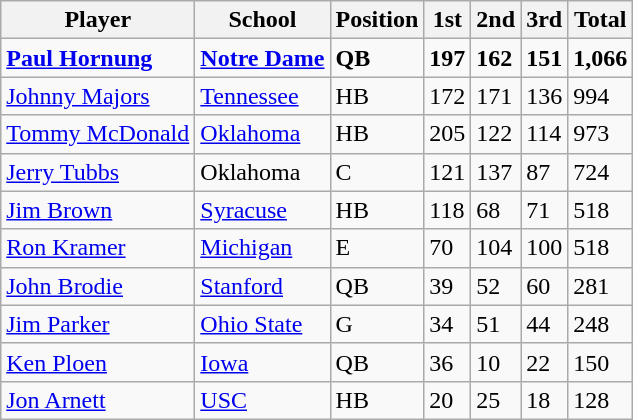<table class="wikitable">
<tr>
<th>Player</th>
<th>School</th>
<th>Position</th>
<th>1st</th>
<th>2nd</th>
<th>3rd</th>
<th>Total</th>
</tr>
<tr>
<td><strong><a href='#'>Paul Hornung</a></strong></td>
<td><strong><a href='#'>Notre Dame</a></strong></td>
<td><strong>QB</strong></td>
<td><strong>197</strong></td>
<td><strong>162</strong></td>
<td><strong>151</strong></td>
<td><strong>1,066</strong></td>
</tr>
<tr>
<td><a href='#'>Johnny Majors</a></td>
<td><a href='#'>Tennessee</a></td>
<td>HB</td>
<td>172</td>
<td>171</td>
<td>136</td>
<td>994</td>
</tr>
<tr>
<td><a href='#'>Tommy McDonald</a></td>
<td><a href='#'>Oklahoma</a></td>
<td>HB</td>
<td>205</td>
<td>122</td>
<td>114</td>
<td>973</td>
</tr>
<tr>
<td><a href='#'>Jerry Tubbs</a></td>
<td>Oklahoma</td>
<td>C</td>
<td>121</td>
<td>137</td>
<td>87</td>
<td>724</td>
</tr>
<tr>
<td><a href='#'>Jim Brown</a></td>
<td><a href='#'>Syracuse</a></td>
<td>HB</td>
<td>118</td>
<td>68</td>
<td>71</td>
<td>518</td>
</tr>
<tr>
<td><a href='#'>Ron Kramer</a></td>
<td><a href='#'>Michigan</a></td>
<td>E</td>
<td>70</td>
<td>104</td>
<td>100</td>
<td>518</td>
</tr>
<tr>
<td><a href='#'>John Brodie</a></td>
<td><a href='#'>Stanford</a></td>
<td>QB</td>
<td>39</td>
<td>52</td>
<td>60</td>
<td>281</td>
</tr>
<tr>
<td><a href='#'>Jim Parker</a></td>
<td><a href='#'>Ohio State</a></td>
<td>G</td>
<td>34</td>
<td>51</td>
<td>44</td>
<td>248</td>
</tr>
<tr>
<td><a href='#'>Ken Ploen</a></td>
<td><a href='#'>Iowa</a></td>
<td>QB</td>
<td>36</td>
<td>10</td>
<td>22</td>
<td>150</td>
</tr>
<tr>
<td><a href='#'>Jon Arnett</a></td>
<td><a href='#'>USC</a></td>
<td>HB</td>
<td>20</td>
<td>25</td>
<td>18</td>
<td>128</td>
</tr>
</table>
